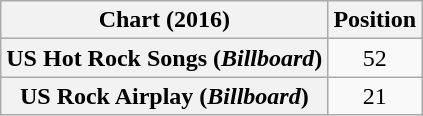<table class="wikitable plainrowheaders" style="text-align:center;">
<tr>
<th>Chart (2016)</th>
<th>Position</th>
</tr>
<tr>
<th scope="row">US Hot Rock Songs (<em>Billboard</em>)</th>
<td>52</td>
</tr>
<tr>
<th scope="row">US Rock Airplay (<em>Billboard</em>)</th>
<td>21</td>
</tr>
</table>
